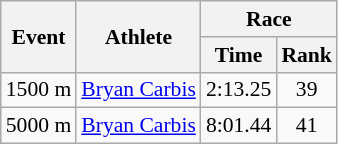<table class="wikitable" border="1" style="font-size:90%">
<tr>
<th rowspan=2>Event</th>
<th rowspan=2>Athlete</th>
<th colspan=2>Race</th>
</tr>
<tr>
<th>Time</th>
<th>Rank</th>
</tr>
<tr>
<td>1500 m</td>
<td><a href='#'>Bryan Carbis</a></td>
<td align=center>2:13.25</td>
<td align=center>39</td>
</tr>
<tr>
<td>5000 m</td>
<td><a href='#'>Bryan Carbis</a></td>
<td align=center>8:01.44</td>
<td align=center>41</td>
</tr>
</table>
